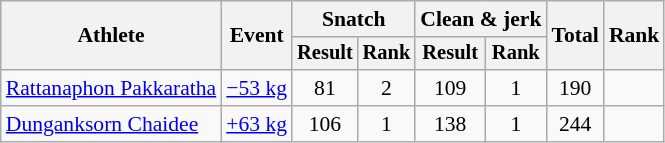<table class="wikitable" style="font-size:90%">
<tr>
<th rowspan="2">Athlete</th>
<th rowspan="2">Event</th>
<th colspan="2">Snatch</th>
<th colspan="2">Clean & jerk</th>
<th rowspan="2">Total</th>
<th rowspan="2">Rank</th>
</tr>
<tr style="font-size:95%">
<th>Result</th>
<th>Rank</th>
<th>Result</th>
<th>Rank</th>
</tr>
<tr align=center>
<td align=left><a href='#'>Rattanaphon Pakkaratha</a></td>
<td align=left><a href='#'>−53 kg</a></td>
<td>81</td>
<td>2</td>
<td>109</td>
<td>1</td>
<td>190</td>
<td></td>
</tr>
<tr align=center>
<td align=left><a href='#'>Dunganksorn Chaidee</a></td>
<td align=left><a href='#'>+63 kg</a></td>
<td>106</td>
<td>1</td>
<td>138</td>
<td>1</td>
<td>244</td>
<td></td>
</tr>
</table>
